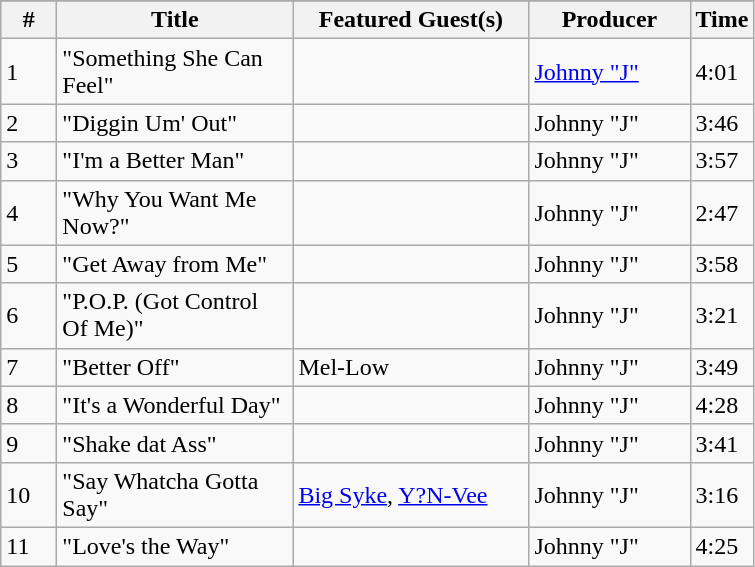<table class="wikitable">
<tr>
</tr>
<tr>
<th align="center" width="30">#</th>
<th align="center" width="150">Title</th>
<th align="center" width="150">Featured Guest(s)</th>
<th align="center" width="100">Producer</th>
<th align="center" width="30">Time</th>
</tr>
<tr>
<td>1</td>
<td>"Something She Can Feel"</td>
<td></td>
<td><a href='#'>Johnny "J"</a></td>
<td>4:01</td>
</tr>
<tr>
<td>2</td>
<td>"Diggin Um' Out"</td>
<td></td>
<td>Johnny "J"</td>
<td>3:46</td>
</tr>
<tr>
<td>3</td>
<td>"I'm a Better Man"</td>
<td></td>
<td>Johnny "J"</td>
<td>3:57</td>
</tr>
<tr>
<td>4</td>
<td>"Why You Want Me Now?"</td>
<td></td>
<td>Johnny "J"</td>
<td>2:47</td>
</tr>
<tr>
<td>5</td>
<td>"Get Away from Me"</td>
<td></td>
<td>Johnny "J"</td>
<td>3:58</td>
</tr>
<tr>
<td>6</td>
<td>"P.O.P. (Got Control Of Me)"</td>
<td></td>
<td>Johnny "J"</td>
<td>3:21</td>
</tr>
<tr>
<td>7</td>
<td>"Better Off"</td>
<td>Mel-Low</td>
<td>Johnny "J"</td>
<td>3:49</td>
</tr>
<tr>
<td>8</td>
<td>"It's a Wonderful Day"</td>
<td></td>
<td>Johnny "J"</td>
<td>4:28</td>
</tr>
<tr>
<td>9</td>
<td>"Shake dat Ass"</td>
<td></td>
<td>Johnny "J"</td>
<td>3:41</td>
</tr>
<tr>
<td>10</td>
<td>"Say Whatcha Gotta Say"</td>
<td><a href='#'>Big Syke</a>, <a href='#'>Y?N-Vee</a></td>
<td>Johnny "J"</td>
<td>3:16</td>
</tr>
<tr>
<td>11</td>
<td>"Love's the Way"</td>
<td></td>
<td>Johnny "J"</td>
<td>4:25</td>
</tr>
</table>
